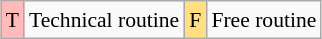<table class="wikitable" style="margin:0.5em auto; font-size:90%; line-height:1.25em; text-align:center;">
<tr>
<td bgcolor="#FFBBBB" align=center>T</td>
<td>Technical routine</td>
<td bgcolor="#FFDF80" align=center>F</td>
<td>Free routine</td>
</tr>
</table>
